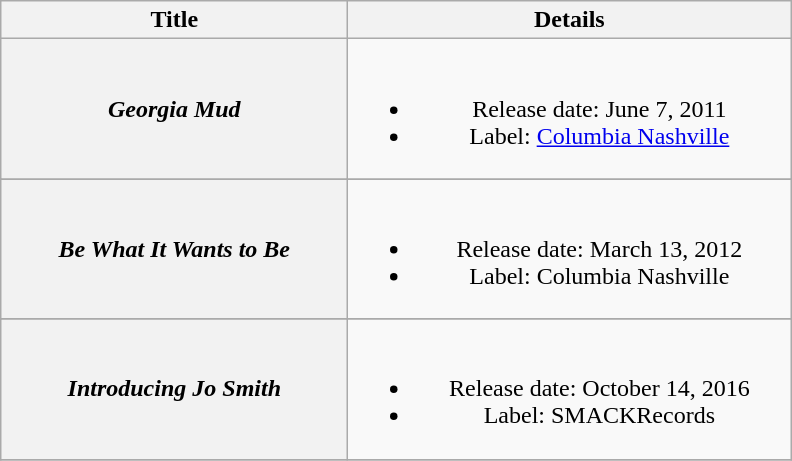<table class="wikitable plainrowheaders" style="text-align:center;">
<tr>
<th style="width:14em;">Title</th>
<th style="width:18em;">Details</th>
</tr>
<tr>
<th scope="row"><em>Georgia Mud</em></th>
<td><br><ul><li>Release date: June 7, 2011</li><li>Label: <a href='#'>Columbia Nashville</a></li></ul></td>
</tr>
<tr>
</tr>
<tr>
<th scope="row"><em>Be What It Wants to Be</em></th>
<td><br><ul><li>Release date: March 13, 2012</li><li>Label: Columbia Nashville</li></ul></td>
</tr>
<tr>
</tr>
<tr>
<th scope="row"><em>Introducing Jo Smith</em></th>
<td><br><ul><li>Release date: October 14, 2016</li><li>Label: SMACKRecords</li></ul></td>
</tr>
<tr>
</tr>
</table>
